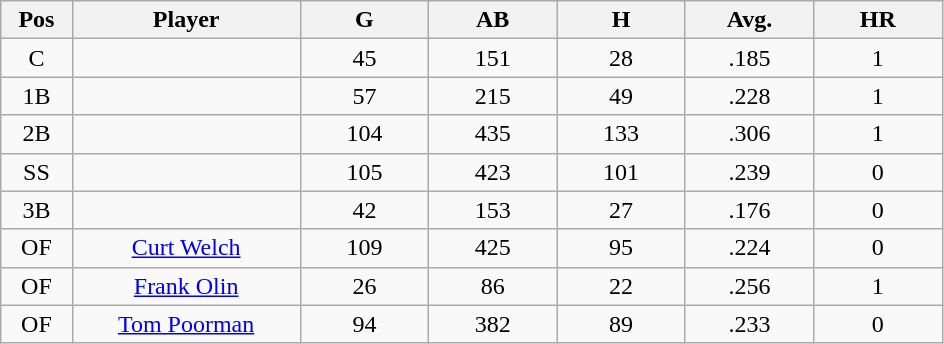<table class="wikitable sortable">
<tr>
<th bgcolor="#DDDDFF" width="5%">Pos</th>
<th bgcolor="#DDDDFF" width="16%">Player</th>
<th bgcolor="#DDDDFF" width="9%">G</th>
<th bgcolor="#DDDDFF" width="9%">AB</th>
<th bgcolor="#DDDDFF" width="9%">H</th>
<th bgcolor="#DDDDFF" width="9%">Avg.</th>
<th bgcolor="#DDDDFF" width="9%">HR</th>
</tr>
<tr align="center">
<td>C</td>
<td></td>
<td>45</td>
<td>151</td>
<td>28</td>
<td>.185</td>
<td>1</td>
</tr>
<tr align="center">
<td>1B</td>
<td></td>
<td>57</td>
<td>215</td>
<td>49</td>
<td>.228</td>
<td>1</td>
</tr>
<tr align="center">
<td>2B</td>
<td></td>
<td>104</td>
<td>435</td>
<td>133</td>
<td>.306</td>
<td>1</td>
</tr>
<tr align="center">
<td>SS</td>
<td></td>
<td>105</td>
<td>423</td>
<td>101</td>
<td>.239</td>
<td>0</td>
</tr>
<tr align="center">
<td>3B</td>
<td></td>
<td>42</td>
<td>153</td>
<td>27</td>
<td>.176</td>
<td>0</td>
</tr>
<tr align="center">
<td>OF</td>
<td><a href='#'>Curt Welch</a></td>
<td>109</td>
<td>425</td>
<td>95</td>
<td>.224</td>
<td>0</td>
</tr>
<tr align=center>
<td>OF</td>
<td><a href='#'>Frank Olin</a></td>
<td>26</td>
<td>86</td>
<td>22</td>
<td>.256</td>
<td>1</td>
</tr>
<tr align=center>
<td>OF</td>
<td><a href='#'>Tom Poorman</a></td>
<td>94</td>
<td>382</td>
<td>89</td>
<td>.233</td>
<td>0</td>
</tr>
</table>
